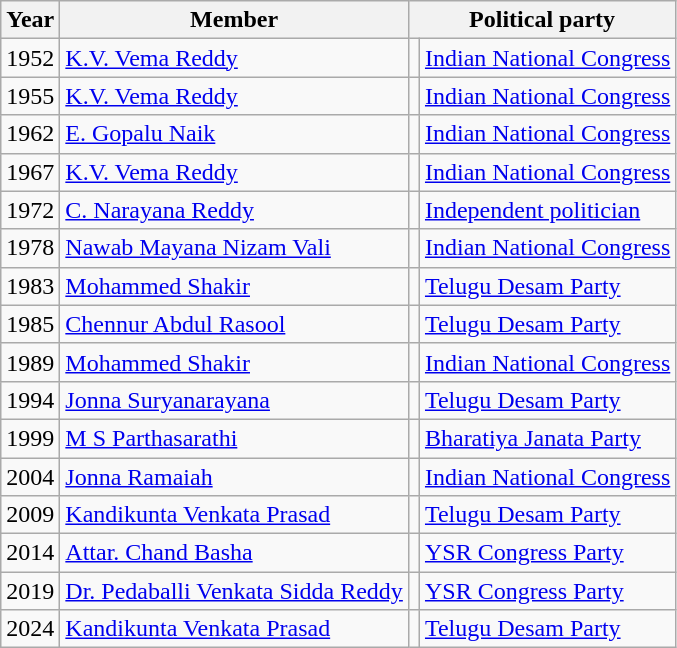<table class="wikitable sortable">
<tr>
<th>Year</th>
<th>Member</th>
<th colspan="2">Political party</th>
</tr>
<tr>
<td>1952</td>
<td><a href='#'>K.V. Vema Reddy</a></td>
<td></td>
<td><a href='#'>Indian National Congress</a></td>
</tr>
<tr>
<td>1955</td>
<td><a href='#'>K.V. Vema Reddy</a></td>
<td></td>
<td><a href='#'>Indian National Congress</a></td>
</tr>
<tr>
<td>1962</td>
<td><a href='#'>E. Gopalu Naik</a></td>
<td></td>
<td><a href='#'>Indian National Congress</a></td>
</tr>
<tr>
<td>1967</td>
<td><a href='#'>K.V. Vema Reddy</a></td>
<td></td>
<td><a href='#'>Indian National Congress</a></td>
</tr>
<tr>
<td>1972</td>
<td><a href='#'>C. Narayana Reddy</a></td>
<td></td>
<td><a href='#'>Independent politician</a></td>
</tr>
<tr>
<td>1978</td>
<td><a href='#'>Nawab Mayana Nizam Vali</a></td>
<td></td>
<td><a href='#'>Indian National Congress</a></td>
</tr>
<tr>
<td>1983</td>
<td><a href='#'>Mohammed Shakir</a></td>
<td></td>
<td><a href='#'>Telugu Desam Party</a></td>
</tr>
<tr>
<td>1985</td>
<td><a href='#'>Chennur Abdul Rasool</a></td>
<td></td>
<td><a href='#'>Telugu Desam Party</a></td>
</tr>
<tr>
<td>1989</td>
<td><a href='#'>Mohammed Shakir</a></td>
<td></td>
<td><a href='#'>Indian National Congress</a></td>
</tr>
<tr>
<td>1994</td>
<td><a href='#'>Jonna Suryanarayana</a></td>
<td></td>
<td><a href='#'>Telugu Desam Party</a></td>
</tr>
<tr>
<td>1999</td>
<td><a href='#'>M S Parthasarathi</a></td>
<td></td>
<td><a href='#'>Bharatiya Janata Party</a></td>
</tr>
<tr>
<td>2004</td>
<td><a href='#'>Jonna Ramaiah</a></td>
<td></td>
<td><a href='#'>Indian National Congress</a></td>
</tr>
<tr>
<td>2009</td>
<td><a href='#'>Kandikunta Venkata Prasad</a></td>
<td></td>
<td><a href='#'>Telugu Desam Party</a></td>
</tr>
<tr>
<td>2014</td>
<td><a href='#'>Attar. Chand Basha</a></td>
<td></td>
<td><a href='#'>YSR Congress Party</a></td>
</tr>
<tr>
<td>2019</td>
<td><a href='#'>Dr. Pedaballi Venkata Sidda Reddy</a></td>
<td></td>
<td><a href='#'>YSR Congress Party</a></td>
</tr>
<tr>
<td>2024</td>
<td><a href='#'>Kandikunta Venkata Prasad</a></td>
<td></td>
<td><a href='#'>Telugu Desam Party</a></td>
</tr>
</table>
